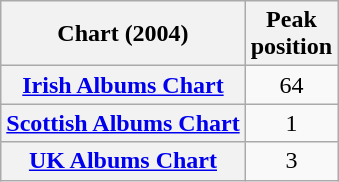<table class="wikitable sortable plainrowheaders">
<tr>
<th scope="col">Chart (2004)</th>
<th scope="col">Peak<br>position</th>
</tr>
<tr>
<th scope="row"><a href='#'>Irish Albums Chart</a></th>
<td style="text-align:center;">64</td>
</tr>
<tr>
<th scope="row"><a href='#'>Scottish Albums Chart</a></th>
<td style="text-align:center;">1</td>
</tr>
<tr>
<th scope="row"><a href='#'>UK Albums Chart</a></th>
<td style="text-align:center;">3</td>
</tr>
</table>
